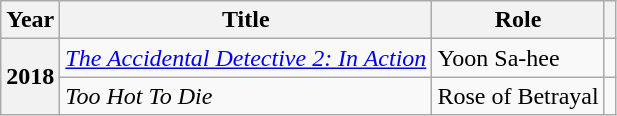<table class="wikitable sortable plainrowheaders">
<tr>
<th>Year</th>
<th>Title</th>
<th>Role</th>
<th scope="col" class="unsortable"></th>
</tr>
<tr>
<th scope="row" rowspan=2>2018</th>
<td><em><a href='#'>The Accidental Detective 2: In Action</a></em></td>
<td>Yoon Sa-hee</td>
<td></td>
</tr>
<tr>
<td><em>Too Hot To Die</em></td>
<td>Rose of Betrayal</td>
<td></td>
</tr>
</table>
